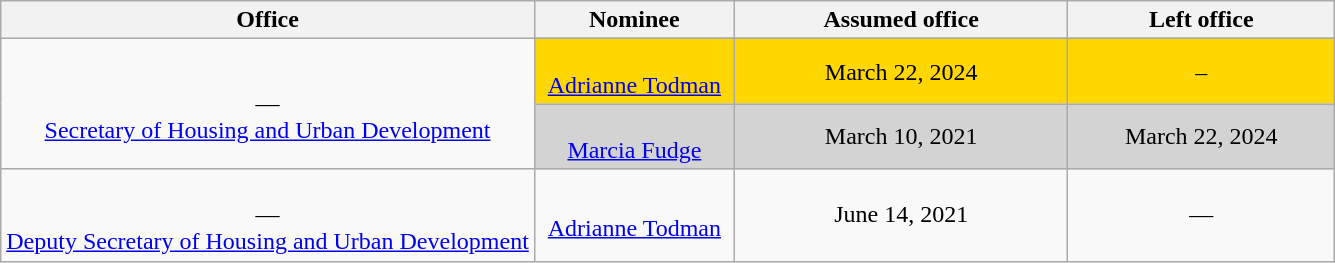<table class="wikitable sortable" style="text-align:center">
<tr>
<th style="width:40%;">Office</th>
<th style="width:15%;">Nominee</th>
<th style="width:25%;" data-sort-type="date">Assumed office</th>
<th style="width:20%;" data-sort-type="date">Left office</th>
</tr>
<tr>
<td rowspan="3"><br>—<br><a href='#'>Secretary of Housing and Urban Development</a></td>
</tr>
<tr style="background:gold;">
<td><br><a href='#'>Adrianne Todman</a></td>
<td>March 22, 2024</td>
<td>–</td>
</tr>
<tr style="background:lightgray;">
<td><br><a href='#'>Marcia Fudge</a></td>
<td>March 10, 2021<br></td>
<td>March 22, 2024</td>
</tr>
<tr>
<td><br>—<br><a href='#'>Deputy Secretary of Housing and Urban Development</a></td>
<td><br><a href='#'>Adrianne Todman</a></td>
<td>June 14, 2021<br></td>
<td>—</td>
</tr>
</table>
